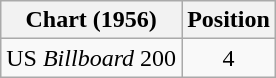<table class="wikitable sortable plainrowheaders" style="text-align:center">
<tr>
<th scope="col">Chart (1956)</th>
<th scope="col">Position</th>
</tr>
<tr>
<td "text-align:left;">US <em>Billboard</em> 200</td>
<td>4</td>
</tr>
</table>
